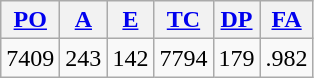<table class="wikitable">
<tr>
<th><a href='#'>PO</a></th>
<th><a href='#'>A</a></th>
<th><a href='#'>E</a></th>
<th><a href='#'>TC</a></th>
<th><a href='#'>DP</a></th>
<th><a href='#'>FA</a></th>
</tr>
<tr align=center>
<td>7409</td>
<td>243</td>
<td>142</td>
<td>7794</td>
<td>179</td>
<td>.982</td>
</tr>
</table>
